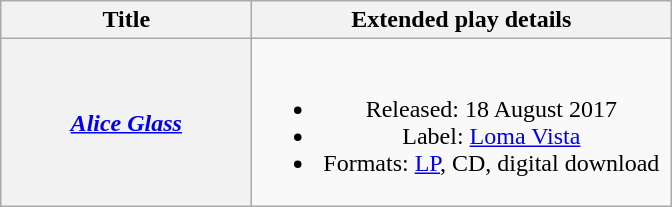<table class="wikitable plainrowheaders" style="text-align:center">
<tr>
<th scope="col" style="width:10em;">Title</th>
<th scope="col" style="width:17em;">Extended play details</th>
</tr>
<tr>
<th scope="row"><em><a href='#'>Alice Glass</a></em></th>
<td><br><ul><li>Released: 18 August 2017</li><li>Label: <a href='#'>Loma Vista</a></li><li>Formats: <a href='#'>LP</a>, CD, digital download</li></ul></td>
</tr>
</table>
